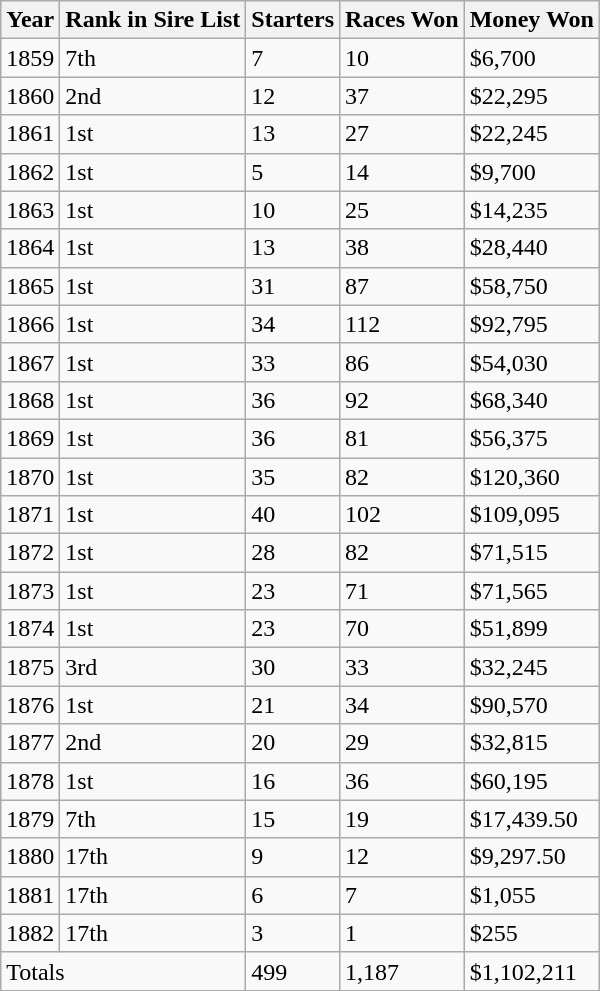<table class="wikitable">
<tr>
<th>Year</th>
<th>Rank in Sire List</th>
<th>Starters</th>
<th>Races Won</th>
<th>Money Won</th>
</tr>
<tr>
<td>1859</td>
<td>7th</td>
<td>7</td>
<td>10</td>
<td>$6,700</td>
</tr>
<tr>
<td>1860</td>
<td>2nd</td>
<td>12</td>
<td>37</td>
<td>$22,295</td>
</tr>
<tr>
<td>1861</td>
<td>1st</td>
<td>13</td>
<td>27</td>
<td>$22,245</td>
</tr>
<tr>
<td>1862</td>
<td>1st</td>
<td>5</td>
<td>14</td>
<td>$9,700</td>
</tr>
<tr>
<td>1863</td>
<td>1st</td>
<td>10</td>
<td>25</td>
<td>$14,235</td>
</tr>
<tr>
<td>1864</td>
<td>1st</td>
<td>13</td>
<td>38</td>
<td>$28,440</td>
</tr>
<tr>
<td>1865</td>
<td>1st</td>
<td>31</td>
<td>87</td>
<td>$58,750</td>
</tr>
<tr>
<td>1866</td>
<td>1st</td>
<td>34</td>
<td>112</td>
<td>$92,795</td>
</tr>
<tr>
<td>1867</td>
<td>1st</td>
<td>33</td>
<td>86</td>
<td>$54,030</td>
</tr>
<tr>
<td>1868</td>
<td>1st</td>
<td>36</td>
<td>92</td>
<td>$68,340</td>
</tr>
<tr>
<td>1869</td>
<td>1st</td>
<td>36</td>
<td>81</td>
<td>$56,375</td>
</tr>
<tr>
<td>1870</td>
<td>1st</td>
<td>35</td>
<td>82</td>
<td>$120,360</td>
</tr>
<tr>
<td>1871</td>
<td>1st</td>
<td>40</td>
<td>102</td>
<td>$109,095</td>
</tr>
<tr>
<td>1872</td>
<td>1st</td>
<td>28</td>
<td>82</td>
<td>$71,515</td>
</tr>
<tr>
<td>1873</td>
<td>1st</td>
<td>23</td>
<td>71</td>
<td>$71,565</td>
</tr>
<tr>
<td>1874</td>
<td>1st</td>
<td>23</td>
<td>70</td>
<td>$51,899</td>
</tr>
<tr>
<td>1875</td>
<td>3rd</td>
<td>30</td>
<td>33</td>
<td>$32,245</td>
</tr>
<tr>
<td>1876</td>
<td>1st</td>
<td>21</td>
<td>34</td>
<td>$90,570</td>
</tr>
<tr>
<td>1877</td>
<td>2nd</td>
<td>20</td>
<td>29</td>
<td>$32,815</td>
</tr>
<tr>
<td>1878</td>
<td>1st</td>
<td>16</td>
<td>36</td>
<td>$60,195</td>
</tr>
<tr>
<td>1879</td>
<td>7th</td>
<td>15</td>
<td>19</td>
<td>$17,439.50</td>
</tr>
<tr>
<td>1880</td>
<td>17th</td>
<td>9</td>
<td>12</td>
<td>$9,297.50</td>
</tr>
<tr>
<td>1881</td>
<td>17th</td>
<td>6</td>
<td>7</td>
<td>$1,055</td>
</tr>
<tr>
<td>1882</td>
<td>17th</td>
<td>3</td>
<td>1</td>
<td>$255</td>
</tr>
<tr>
<td colspan="2">Totals</td>
<td>499</td>
<td>1,187</td>
<td>$1,102,211</td>
</tr>
</table>
